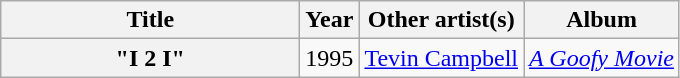<table class="wikitable plainrowheaders" style="text-align:center">
<tr>
<th scope="col" style="width:12em;">Title</th>
<th scope="col">Year</th>
<th scope="col">Other artist(s)</th>
<th scope="col">Album</th>
</tr>
<tr>
<th scope="row">"I 2 I"</th>
<td>1995</td>
<td><a href='#'>Tevin Campbell</a></td>
<td><em><a href='#'>A Goofy Movie</a></em></td>
</tr>
</table>
